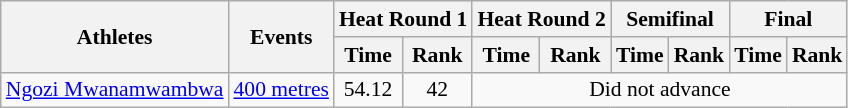<table class=wikitable style=font-size:90%>
<tr>
<th rowspan=2>Athletes</th>
<th rowspan=2>Events</th>
<th colspan=2>Heat Round 1</th>
<th colspan=2>Heat Round 2</th>
<th colspan=2>Semifinal</th>
<th colspan=2>Final</th>
</tr>
<tr>
<th>Time</th>
<th>Rank</th>
<th>Time</th>
<th>Rank</th>
<th>Time</th>
<th>Rank</th>
<th>Time</th>
<th>Rank</th>
</tr>
<tr>
<td><a href='#'>Ngozi Mwanamwambwa</a></td>
<td><a href='#'>400 metres</a></td>
<td align=center>54.12</td>
<td align=center>42</td>
<td align=center colspan=6>Did not advance</td>
</tr>
</table>
